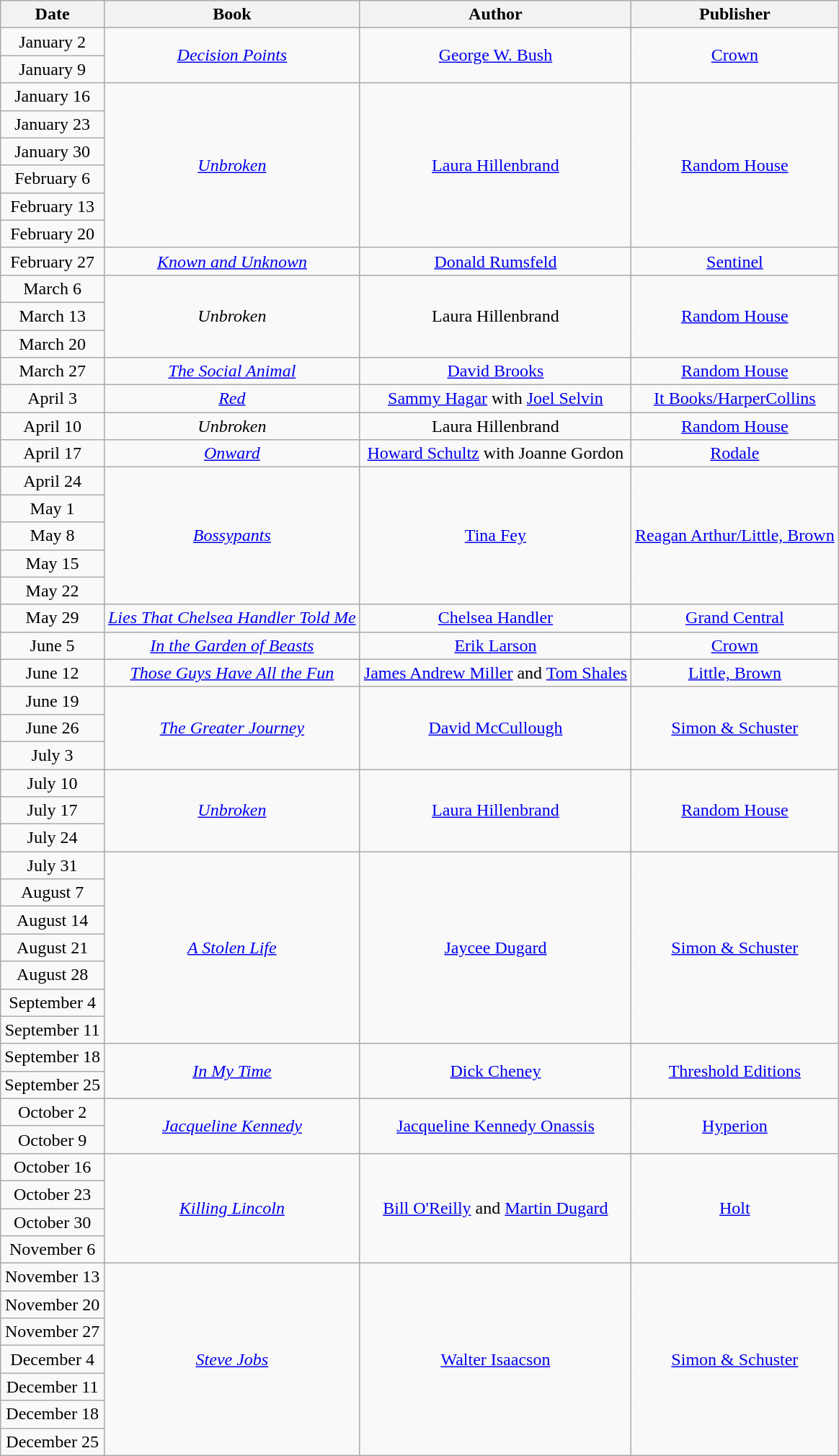<table class="wikitable" style="text-align: center">
<tr>
<th>Date</th>
<th>Book</th>
<th>Author</th>
<th>Publisher</th>
</tr>
<tr>
<td>January 2</td>
<td rowspan="2"><em><a href='#'>Decision Points</a></em></td>
<td rowspan="2"><a href='#'>George W. Bush</a></td>
<td rowspan="2"><a href='#'>Crown</a></td>
</tr>
<tr>
<td>January 9</td>
</tr>
<tr>
<td>January 16</td>
<td rowspan="6"><em><a href='#'>Unbroken</a></em></td>
<td rowspan="6"><a href='#'>Laura Hillenbrand</a></td>
<td rowspan="6"><a href='#'>Random House</a></td>
</tr>
<tr>
<td>January 23</td>
</tr>
<tr>
<td>January 30</td>
</tr>
<tr>
<td>February 6</td>
</tr>
<tr>
<td>February 13</td>
</tr>
<tr>
<td>February 20</td>
</tr>
<tr>
<td>February 27</td>
<td><em><a href='#'>Known and Unknown</a></em></td>
<td><a href='#'>Donald Rumsfeld</a></td>
<td><a href='#'>Sentinel</a></td>
</tr>
<tr>
<td>March 6</td>
<td rowspan="3"><em>Unbroken</em></td>
<td rowspan="3">Laura Hillenbrand</td>
<td rowspan="3"><a href='#'>Random House</a></td>
</tr>
<tr>
<td>March 13</td>
</tr>
<tr>
<td>March 20</td>
</tr>
<tr>
<td>March 27</td>
<td><em><a href='#'>The Social Animal</a></em></td>
<td><a href='#'>David Brooks</a></td>
<td><a href='#'>Random House</a></td>
</tr>
<tr>
<td>April 3</td>
<td><em><a href='#'>Red</a></em></td>
<td><a href='#'>Sammy Hagar</a> with <a href='#'>Joel Selvin</a></td>
<td><a href='#'>It Books/HarperCollins</a></td>
</tr>
<tr>
<td>April 10</td>
<td><em>Unbroken</em></td>
<td>Laura Hillenbrand</td>
<td><a href='#'>Random House</a></td>
</tr>
<tr>
<td>April 17</td>
<td><em><a href='#'>Onward</a></em></td>
<td><a href='#'>Howard Schultz</a> with Joanne Gordon</td>
<td><a href='#'>Rodale</a></td>
</tr>
<tr>
<td>April 24</td>
<td rowspan="5"><em><a href='#'>Bossypants</a></em></td>
<td rowspan="5"><a href='#'>Tina Fey</a></td>
<td rowspan="5"><a href='#'>Reagan Arthur/Little, Brown</a></td>
</tr>
<tr>
<td>May 1</td>
</tr>
<tr>
<td>May 8</td>
</tr>
<tr>
<td>May 15</td>
</tr>
<tr>
<td>May 22</td>
</tr>
<tr>
<td>May 29</td>
<td><em><a href='#'>Lies That Chelsea Handler Told Me</a></em></td>
<td><a href='#'>Chelsea Handler</a></td>
<td><a href='#'>Grand Central</a></td>
</tr>
<tr>
<td>June 5</td>
<td><em><a href='#'>In the Garden of Beasts</a></em></td>
<td><a href='#'>Erik Larson</a></td>
<td><a href='#'>Crown</a></td>
</tr>
<tr>
<td>June 12</td>
<td><em><a href='#'>Those Guys Have All the Fun</a></em></td>
<td><a href='#'>James Andrew Miller</a> and <a href='#'>Tom Shales</a></td>
<td><a href='#'>Little, Brown</a></td>
</tr>
<tr>
<td>June 19</td>
<td rowspan="3"><em><a href='#'>The Greater Journey</a></em></td>
<td rowspan="3"><a href='#'>David McCullough</a></td>
<td rowspan="3"><a href='#'>Simon & Schuster</a></td>
</tr>
<tr>
<td>June 26</td>
</tr>
<tr>
<td>July 3</td>
</tr>
<tr>
<td>July 10</td>
<td rowspan="3"><em><a href='#'>Unbroken</a></em></td>
<td rowspan="3"><a href='#'>Laura Hillenbrand</a></td>
<td rowspan="3"><a href='#'>Random House</a></td>
</tr>
<tr>
<td>July 17</td>
</tr>
<tr>
<td>July 24</td>
</tr>
<tr>
<td>July 31</td>
<td rowspan="7"><em><a href='#'>A Stolen Life</a></em></td>
<td rowspan="7"><a href='#'>Jaycee Dugard</a></td>
<td rowspan="7"><a href='#'>Simon & Schuster</a></td>
</tr>
<tr>
<td>August 7</td>
</tr>
<tr>
<td>August 14</td>
</tr>
<tr>
<td>August 21</td>
</tr>
<tr>
<td>August 28</td>
</tr>
<tr>
<td>September 4</td>
</tr>
<tr>
<td>September 11</td>
</tr>
<tr>
<td>September 18</td>
<td rowspan="2"><em><a href='#'>In My Time</a></em></td>
<td rowspan="2"><a href='#'>Dick Cheney</a></td>
<td rowspan="2"><a href='#'>Threshold Editions</a></td>
</tr>
<tr>
<td>September 25</td>
</tr>
<tr>
<td>October 2</td>
<td rowspan="2"><em><a href='#'>Jacqueline Kennedy</a></em></td>
<td rowspan="2"><a href='#'>Jacqueline Kennedy Onassis</a></td>
<td rowspan="2"><a href='#'>Hyperion</a></td>
</tr>
<tr>
<td>October 9</td>
</tr>
<tr>
<td>October 16</td>
<td rowspan="4"><em><a href='#'>Killing Lincoln</a></em></td>
<td rowspan="4"><a href='#'>Bill O'Reilly</a> and <a href='#'>Martin Dugard</a></td>
<td rowspan="4"><a href='#'>Holt</a></td>
</tr>
<tr>
<td>October 23</td>
</tr>
<tr>
<td>October 30</td>
</tr>
<tr>
<td>November 6</td>
</tr>
<tr>
<td>November 13</td>
<td rowspan="7"><em><a href='#'>Steve Jobs</a></em></td>
<td rowspan="7"><a href='#'>Walter Isaacson</a></td>
<td rowspan="7"><a href='#'>Simon & Schuster</a></td>
</tr>
<tr>
<td>November 20</td>
</tr>
<tr>
<td>November 27</td>
</tr>
<tr>
<td>December 4</td>
</tr>
<tr>
<td>December 11</td>
</tr>
<tr>
<td>December 18</td>
</tr>
<tr>
<td>December 25</td>
</tr>
</table>
